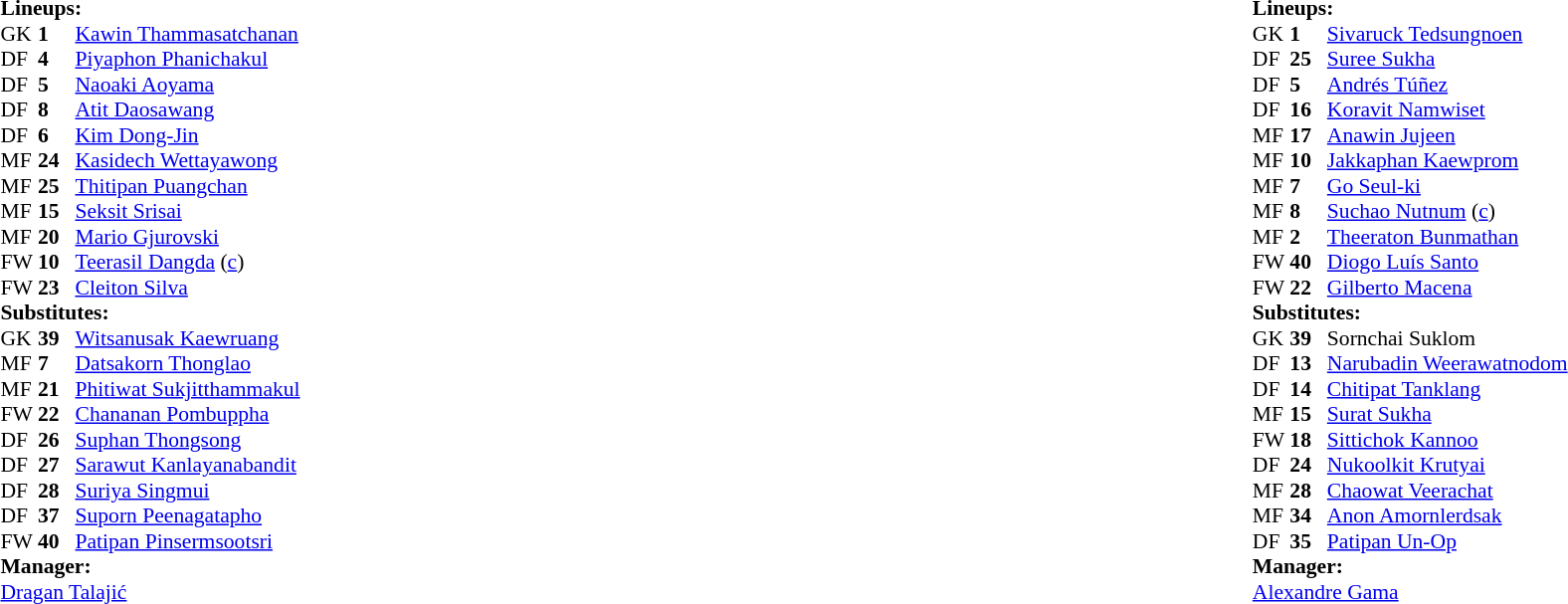<table width="100%">
<tr>
<td valign="top" width="50%"><br><table style="font-size: 90%" cellspacing="0" cellpadding="0">
<tr>
<td colspan="4"><strong>Lineups:</strong></td>
</tr>
<tr>
<th width=25></th>
<th width=25></th>
</tr>
<tr>
<td>GK</td>
<td><strong>1</strong></td>
<td> <a href='#'>Kawin Thammasatchanan</a></td>
</tr>
<tr>
<td>DF</td>
<td><strong>4</strong></td>
<td> <a href='#'>Piyaphon Phanichakul</a></td>
</tr>
<tr>
<td>DF</td>
<td><strong>5</strong></td>
<td> <a href='#'>Naoaki Aoyama</a></td>
</tr>
<tr>
<td>DF</td>
<td><strong>8</strong></td>
<td> <a href='#'>Atit Daosawang</a></td>
</tr>
<tr>
<td>DF</td>
<td><strong>6</strong></td>
<td> <a href='#'>Kim Dong-Jin</a></td>
</tr>
<tr>
<td>MF</td>
<td><strong>24</strong></td>
<td> <a href='#'>Kasidech Wettayawong</a></td>
<td></td>
<td></td>
<td></td>
<td></td>
</tr>
<tr>
<td>MF</td>
<td><strong>25</strong></td>
<td> <a href='#'>Thitipan Puangchan</a></td>
<td></td>
<td></td>
</tr>
<tr>
<td>MF</td>
<td><strong>15</strong></td>
<td> <a href='#'>Seksit Srisai</a></td>
<td></td>
<td></td>
<td></td>
<td></td>
</tr>
<tr>
<td>MF</td>
<td><strong>20</strong></td>
<td> <a href='#'>Mario Gjurovski</a></td>
<td></td>
<td></td>
<td></td>
</tr>
<tr>
<td>FW</td>
<td><strong>10</strong></td>
<td> <a href='#'>Teerasil Dangda</a> (<a href='#'>c</a>)</td>
</tr>
<tr>
<td>FW</td>
<td><strong>23</strong></td>
<td> <a href='#'>Cleiton Silva</a></td>
</tr>
<tr>
<td colspan=4><strong>Substitutes:</strong></td>
</tr>
<tr>
<td>GK</td>
<td><strong>39</strong></td>
<td> <a href='#'>Witsanusak Kaewruang</a></td>
</tr>
<tr>
<td>MF</td>
<td><strong>7</strong></td>
<td> <a href='#'>Datsakorn Thonglao</a></td>
</tr>
<tr>
<td>MF</td>
<td><strong>21</strong></td>
<td> <a href='#'>Phitiwat Sukjitthammakul</a></td>
</tr>
<tr>
<td>FW</td>
<td><strong>22</strong></td>
<td> <a href='#'>Chananan Pombuppha</a></td>
<td></td>
<td></td>
<td></td>
<td></td>
</tr>
<tr>
<td>DF</td>
<td><strong>26</strong></td>
<td> <a href='#'>Suphan Thongsong</a></td>
</tr>
<tr>
<td>DF</td>
<td><strong>27</strong></td>
<td> <a href='#'>Sarawut Kanlayanabandit</a></td>
</tr>
<tr>
<td>DF</td>
<td><strong>28</strong></td>
<td> <a href='#'>Suriya Singmui</a></td>
</tr>
<tr>
<td>DF</td>
<td><strong>37</strong></td>
<td> <a href='#'>Suporn Peenagatapho</a></td>
<td></td>
<td></td>
<td></td>
<td></td>
</tr>
<tr>
<td>FW</td>
<td><strong>40</strong></td>
<td> <a href='#'>Patipan Pinsermsootsri</a></td>
</tr>
<tr>
<td colspan=3><strong>Manager:</strong></td>
</tr>
<tr>
<td colspan=4> <a href='#'>Dragan Talajić</a></td>
</tr>
</table>
</td>
<td valign="top" width="50%"><br><table style="font-size: 90%" cellspacing="0" cellpadding="0" align=center>
<tr>
<td colspan="4"><strong>Lineups:</strong></td>
</tr>
<tr>
<th width=25></th>
<th width=25></th>
</tr>
<tr>
<td>GK</td>
<td><strong>1</strong></td>
<td> <a href='#'>Sivaruck Tedsungnoen</a></td>
</tr>
<tr>
<td>DF</td>
<td><strong>25</strong></td>
<td> <a href='#'>Suree Sukha</a></td>
</tr>
<tr>
<td>DF</td>
<td><strong>5</strong></td>
<td> <a href='#'>Andrés Túñez</a></td>
<td></td>
</tr>
<tr>
<td>DF</td>
<td><strong>16</strong></td>
<td> <a href='#'>Koravit Namwiset</a></td>
</tr>
<tr>
<td>MF</td>
<td><strong>17</strong></td>
<td> <a href='#'>Anawin Jujeen</a></td>
<td></td>
<td></td>
<td></td>
</tr>
<tr>
<td>MF</td>
<td><strong>10</strong></td>
<td> <a href='#'>Jakkaphan Kaewprom</a></td>
<td></td>
</tr>
<tr>
<td>MF</td>
<td><strong>7</strong></td>
<td> <a href='#'>Go Seul-ki</a></td>
<td></td>
<td></td>
<td></td>
</tr>
<tr>
<td>MF</td>
<td><strong>8</strong></td>
<td> <a href='#'>Suchao Nutnum</a> (<a href='#'>c</a>)</td>
</tr>
<tr>
<td>MF</td>
<td><strong>2</strong></td>
<td> <a href='#'>Theeraton Bunmathan</a></td>
</tr>
<tr>
<td>FW</td>
<td><strong>40</strong></td>
<td> <a href='#'>Diogo Luís Santo</a></td>
<td></td>
<td></td>
<td></td>
</tr>
<tr>
<td>FW</td>
<td><strong>22</strong></td>
<td> <a href='#'>Gilberto Macena</a></td>
</tr>
<tr>
<td colspan=4><strong>Substitutes:</strong></td>
</tr>
<tr>
<td>GK</td>
<td><strong>39</strong></td>
<td> Sornchai Suklom</td>
</tr>
<tr>
<td>DF</td>
<td><strong>13</strong></td>
<td> <a href='#'>Narubadin Weerawatnodom</a></td>
<td></td>
<td></td>
<td></td>
</tr>
<tr>
<td>DF</td>
<td><strong>14</strong></td>
<td> <a href='#'>Chitipat Tanklang</a></td>
</tr>
<tr>
<td>MF</td>
<td><strong>15</strong></td>
<td> <a href='#'>Surat Sukha</a></td>
</tr>
<tr>
<td>FW</td>
<td><strong>18</strong></td>
<td> <a href='#'>Sittichok Kannoo</a></td>
</tr>
<tr>
<td>DF</td>
<td><strong>24</strong></td>
<td> <a href='#'>Nukoolkit Krutyai</a></td>
</tr>
<tr>
<td>MF</td>
<td><strong>28</strong></td>
<td> <a href='#'>Chaowat Veerachat</a></td>
<td></td>
<td></td>
<td></td>
</tr>
<tr>
<td>MF</td>
<td><strong>34</strong></td>
<td> <a href='#'>Anon Amornlerdsak</a></td>
<td></td>
<td></td>
<td></td>
</tr>
<tr>
<td>DF</td>
<td><strong>35</strong></td>
<td> <a href='#'>Patipan Un-Op</a></td>
</tr>
<tr>
<td colspan=3><strong>Manager:</strong></td>
</tr>
<tr>
<td colspan=4> <a href='#'>Alexandre Gama</a></td>
</tr>
</table>
</td>
</tr>
</table>
